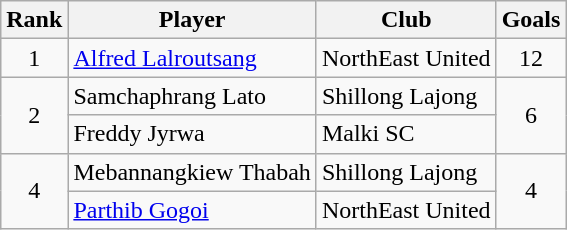<table class="wikitable">
<tr>
<th>Rank</th>
<th>Player</th>
<th>Club</th>
<th>Goals</th>
</tr>
<tr>
<td align="center">1</td>
<td><a href='#'>Alfred Lalroutsang</a></td>
<td>NorthEast United</td>
<td align="center">12</td>
</tr>
<tr>
<td rowspan="2" align="center">2</td>
<td>Samchaphrang Lato</td>
<td>Shillong Lajong</td>
<td rowspan="2" align="center">6</td>
</tr>
<tr>
<td>Freddy Jyrwa</td>
<td>Malki SC</td>
</tr>
<tr>
<td rowspan="2" align="center">4</td>
<td>Mebannangkiew Thabah</td>
<td>Shillong Lajong</td>
<td rowspan="2" align="center">4</td>
</tr>
<tr>
<td><a href='#'>Parthib Gogoi</a></td>
<td>NorthEast United</td>
</tr>
</table>
